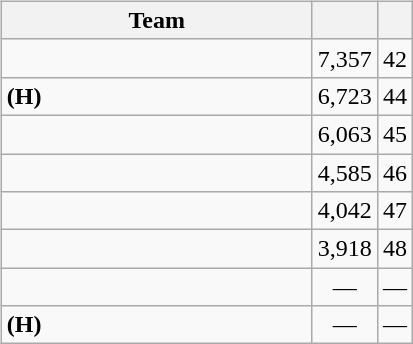<table>
<tr>
</tr>
<tr valign=top>
<td><br><table class="wikitable">
<tr>
<th width=200>Team</th>
<th></th>
<th></th>
</tr>
<tr>
<td></td>
<td align=right>7,357</td>
<td align=center>42</td>
</tr>
<tr>
<td> <strong>(H)</strong></td>
<td align=right>6,723</td>
<td align=center>44</td>
</tr>
<tr>
<td></td>
<td align=right>6,063</td>
<td align=center>45</td>
</tr>
<tr>
<td></td>
<td align=right>4,585</td>
<td align=center>46</td>
</tr>
<tr>
<td></td>
<td align=right>4,042</td>
<td align=center>47</td>
</tr>
<tr>
<td></td>
<td align=right>3,918</td>
<td align=center>48</td>
</tr>
<tr>
<td></td>
<td align=center>—</td>
<td align=center>—</td>
</tr>
<tr>
<td> <strong>(H)</strong></td>
<td align=center>—</td>
<td align=center>—</td>
</tr>
</table>
</td>
</tr>
</table>
